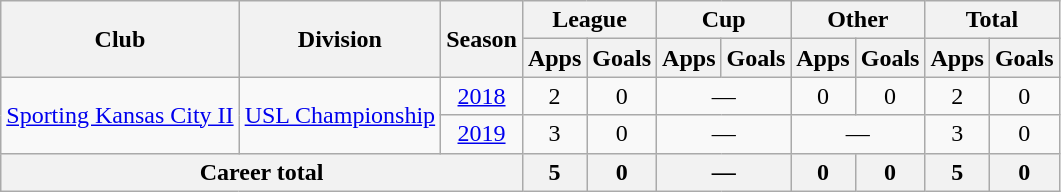<table class="wikitable" style="text-align: center;">
<tr>
<th rowspan="2">Club</th>
<th rowspan="2">Division</th>
<th rowspan="2">Season</th>
<th colspan="2">League</th>
<th colspan="2">Cup</th>
<th colspan="2">Other</th>
<th colspan="2">Total</th>
</tr>
<tr>
<th>Apps</th>
<th>Goals</th>
<th>Apps</th>
<th>Goals</th>
<th>Apps</th>
<th>Goals</th>
<th>Apps</th>
<th>Goals</th>
</tr>
<tr>
<td rowspan="2"><a href='#'>Sporting Kansas City II</a></td>
<td rowspan="2"><a href='#'>USL Championship</a></td>
<td><a href='#'>2018</a></td>
<td>2</td>
<td>0</td>
<td colspan=2>—</td>
<td>0</td>
<td>0</td>
<td>2</td>
<td>0</td>
</tr>
<tr>
<td><a href='#'>2019</a></td>
<td>3</td>
<td>0</td>
<td colspan=2>—</td>
<td colspan=2>—</td>
<td>3</td>
<td>0</td>
</tr>
<tr>
<th colspan=3>Career total</th>
<th>5</th>
<th>0</th>
<th colspan=2>—</th>
<th>0</th>
<th>0</th>
<th>5</th>
<th>0</th>
</tr>
</table>
